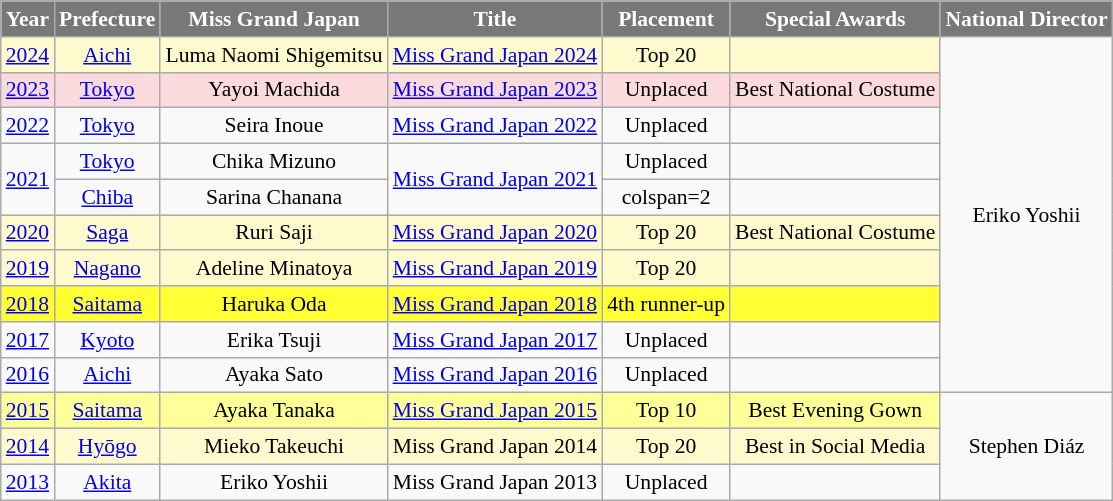<table class="wikitable" style="font-size: 90%; text-align:center">
<tr>
<th style="background-color:#787878;color:#FFFFFF;">Year</th>
<th style="background-color:#787878;color:#FFFFFF;">Prefecture</th>
<th style="background-color:#787878;color:#FFFFFF;">Miss Grand Japan</th>
<th style="background-color:#787878;color:#FFFFFF;">Title</th>
<th style="background-color:#787878;color:#FFFFFF;">Placement</th>
<th style="background-color:#787878;color:#FFFFFF;">Special Awards</th>
<th style="background-color:#787878;color:#FFFFFF;">National Director</th>
</tr>
<tr>
<td bgcolor=#FFFACD><a href='#'>2024</a></td>
<td bgcolor=#FFFACD><a href='#'>Aichi</a></td>
<td bgcolor=#FFFACD>Luma Naomi Shigemitsu</td>
<td bgcolor=#FFFACD><a href='#'>Miss Grand Japan 2024</a></td>
<td bgcolor=#FFFACD>Top 20</td>
<td bgcolor=#FFFACD></td>
<td rowspan="10">Eriko Yoshii</td>
</tr>
<tr bgcolor=#FADADD>
<td><a href='#'>2023</a></td>
<td><a href='#'>Tokyo</a></td>
<td>Yayoi Machida</td>
<td><a href='#'>Miss Grand Japan 2023</a></td>
<td>Unplaced</td>
<td>Best National Costume</td>
</tr>
<tr>
<td><a href='#'>2022</a></td>
<td><a href='#'>Tokyo</a></td>
<td>Seira Inoue</td>
<td><a href='#'>Miss Grand Japan 2022</a></td>
<td>Unplaced</td>
<td></td>
</tr>
<tr>
<td rowspan="2"><a href='#'>2021</a></td>
<td><a href='#'>Tokyo</a></td>
<td>Chika Mizuno</td>
<td rowspan="2"><a href='#'>Miss Grand Japan 2021</a></td>
<td>Unplaced</td>
<td></td>
</tr>
<tr>
<td><a href='#'>Chiba</a></td>
<td>Sarina Chanana</td>
<td>colspan=2 </td>
</tr>
<tr bgcolor=#FFFACD>
<td><a href='#'>2020</a></td>
<td><a href='#'>Saga</a></td>
<td>Ruri Saji</td>
<td><a href='#'>Miss Grand Japan 2020</a></td>
<td>Top 20</td>
<td>Best National Costume</td>
</tr>
<tr bgcolor=#FFFACD>
<td><a href='#'>2019</a></td>
<td><a href='#'>Nagano</a></td>
<td>Adeline Minatoya</td>
<td><a href='#'>Miss Grand Japan 2019</a></td>
<td>Top 20</td>
<td></td>
</tr>
<tr bgcolor=#FFFF33>
<td><a href='#'>2018</a></td>
<td><a href='#'>Saitama</a></td>
<td>Haruka Oda</td>
<td><a href='#'>Miss Grand Japan 2018</a></td>
<td>4th runner-up</td>
<td></td>
</tr>
<tr>
<td><a href='#'>2017</a></td>
<td><a href='#'>Kyoto</a></td>
<td>Erika Tsuji</td>
<td><a href='#'>Miss Grand Japan 2017</a></td>
<td>Unplaced</td>
<td></td>
</tr>
<tr>
<td><a href='#'>2016</a></td>
<td><a href='#'>Aichi</a></td>
<td>Ayaka Sato</td>
<td><a href='#'>Miss Grand Japan 2016</a></td>
<td>Unplaced</td>
<td></td>
</tr>
<tr>
<td bgcolor=#FFFF99><a href='#'>2015</a></td>
<td bgcolor=#FFFF99><a href='#'>Saitama</a></td>
<td bgcolor=#FFFF99>Ayaka Tanaka</td>
<td bgcolor=#FFFF99><a href='#'>Miss Grand Japan 2015</a></td>
<td bgcolor=#FFFF99>Top 10</td>
<td bgcolor=#FFFF99>Best Evening Gown</td>
<td rowspan="3">Stephen Diáz</td>
</tr>
<tr bgcolor=#FFFACD>
<td><a href='#'>2014</a></td>
<td><a href='#'>Hyōgo</a></td>
<td>Mieko Takeuchi</td>
<td>Miss Grand Japan 2014</td>
<td>Top 20</td>
<td>Best in Social Media</td>
</tr>
<tr>
<td><a href='#'>2013</a></td>
<td><a href='#'>Akita</a></td>
<td>Eriko Yoshii</td>
<td>Miss Grand Japan 2013</td>
<td>Unplaced</td>
<td></td>
</tr>
</table>
